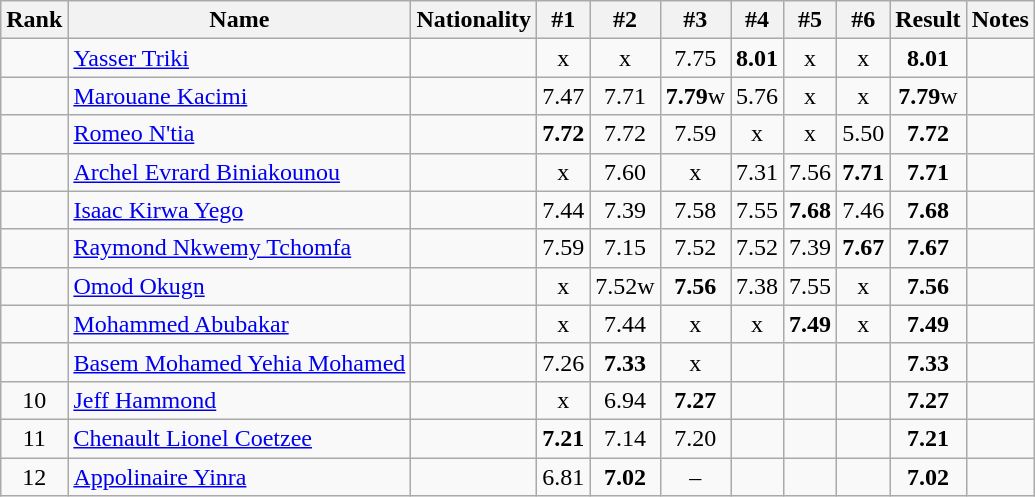<table class="wikitable sortable" style="text-align:center">
<tr>
<th>Rank</th>
<th>Name</th>
<th>Nationality</th>
<th>#1</th>
<th>#2</th>
<th>#3</th>
<th>#4</th>
<th>#5</th>
<th>#6</th>
<th>Result</th>
<th>Notes</th>
</tr>
<tr>
<td></td>
<td align=left><a href='#'>Yasser Triki</a></td>
<td align=left></td>
<td>x</td>
<td>x</td>
<td>7.75</td>
<td><strong>8.01</strong></td>
<td>x</td>
<td>x</td>
<td><strong>8.01</strong></td>
<td></td>
</tr>
<tr>
<td></td>
<td align=left><a href='#'>Marouane Kacimi</a></td>
<td align=left></td>
<td>7.47</td>
<td>7.71</td>
<td><strong>7.79</strong>w</td>
<td>5.76</td>
<td>x</td>
<td>x</td>
<td><strong>7.79</strong>w</td>
<td></td>
</tr>
<tr>
<td></td>
<td align=left><a href='#'>Romeo N'tia</a></td>
<td align=left></td>
<td><strong>7.72</strong></td>
<td>7.72</td>
<td>7.59</td>
<td>x</td>
<td>x</td>
<td>5.50</td>
<td><strong>7.72</strong></td>
<td></td>
</tr>
<tr>
<td></td>
<td align=left><a href='#'>Archel Evrard Biniakounou</a></td>
<td align=left></td>
<td>x</td>
<td>7.60</td>
<td>x</td>
<td>7.31</td>
<td>7.56</td>
<td><strong>7.71</strong></td>
<td><strong>7.71</strong></td>
<td></td>
</tr>
<tr>
<td></td>
<td align=left><a href='#'>Isaac Kirwa Yego</a></td>
<td align=left></td>
<td>7.44</td>
<td>7.39</td>
<td>7.58</td>
<td>7.55</td>
<td><strong>7.68</strong></td>
<td>7.46</td>
<td><strong>7.68</strong></td>
<td></td>
</tr>
<tr>
<td></td>
<td align=left><a href='#'>Raymond Nkwemy Tchomfa</a></td>
<td align=left></td>
<td>7.59</td>
<td>7.15</td>
<td>7.52</td>
<td>7.52</td>
<td>7.39</td>
<td><strong>7.67</strong></td>
<td><strong>7.67</strong></td>
<td></td>
</tr>
<tr>
<td></td>
<td align=left><a href='#'>Omod Okugn</a></td>
<td align=left></td>
<td>x</td>
<td>7.52w</td>
<td><strong>7.56</strong></td>
<td>7.38</td>
<td>7.55</td>
<td>x</td>
<td><strong>7.56</strong></td>
<td></td>
</tr>
<tr>
<td></td>
<td align=left><a href='#'>Mohammed Abubakar</a></td>
<td align=left></td>
<td>x</td>
<td>7.44</td>
<td>x</td>
<td>x</td>
<td><strong>7.49</strong></td>
<td>x</td>
<td><strong>7.49</strong></td>
<td></td>
</tr>
<tr>
<td></td>
<td align=left><a href='#'>Basem Mohamed Yehia Mohamed</a></td>
<td align=left></td>
<td>7.26</td>
<td><strong>7.33</strong></td>
<td>x</td>
<td></td>
<td></td>
<td></td>
<td><strong>7.33</strong></td>
<td></td>
</tr>
<tr>
<td>10</td>
<td align=left><a href='#'>Jeff Hammond</a></td>
<td align=left></td>
<td>x</td>
<td>6.94</td>
<td><strong>7.27</strong></td>
<td></td>
<td></td>
<td></td>
<td><strong>7.27</strong></td>
<td></td>
</tr>
<tr>
<td>11</td>
<td align=left><a href='#'>Chenault Lionel Coetzee</a></td>
<td align=left></td>
<td><strong>7.21</strong></td>
<td>7.14</td>
<td>7.20</td>
<td></td>
<td></td>
<td></td>
<td><strong>7.21</strong></td>
<td></td>
</tr>
<tr>
<td>12</td>
<td align=left><a href='#'>Appolinaire Yinra</a></td>
<td align=left></td>
<td>6.81</td>
<td><strong>7.02</strong></td>
<td>–</td>
<td></td>
<td></td>
<td></td>
<td><strong>7.02</strong></td>
<td></td>
</tr>
</table>
